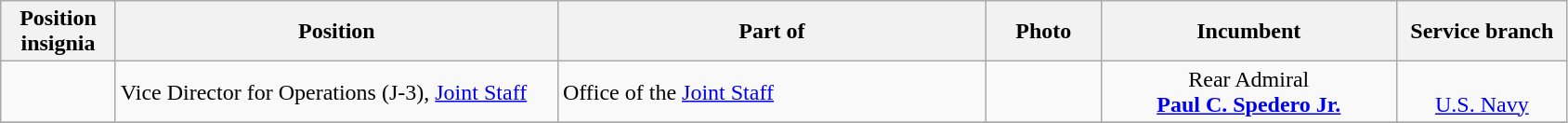<table class="wikitable">
<tr>
<th width="75" style="text-align:center">Position insignia</th>
<th width="310" style="text-align:center">Position</th>
<th width="300" style="text-align:center">Part of</th>
<th width="75" style="text-align:center">Photo</th>
<th width="205" style="text-align:center">Incumbent</th>
<th width="115" style="text-align:center">Service branch</th>
</tr>
<tr>
<td></td>
<td>Vice Director for Operations (J-3), <a href='#'>Joint Staff</a></td>
<td> Office of the <a href='#'>Joint Staff</a></td>
<td></td>
<td style="text-align:center">Rear Admiral<br><strong><a href='#'>Paul C. Spedero Jr.</a></strong></td>
<td style="text-align:center"><br><a href='#'>U.S. Navy</a></td>
</tr>
<tr>
</tr>
</table>
